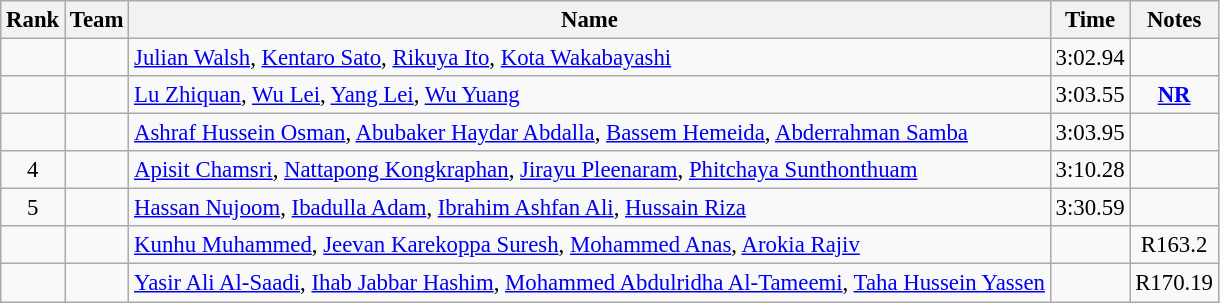<table class="wikitable sortable" style="text-align:center;font-size:95%">
<tr>
<th>Rank</th>
<th>Team</th>
<th>Name</th>
<th>Time</th>
<th>Notes</th>
</tr>
<tr>
<td></td>
<td align=left></td>
<td align=left><a href='#'>Julian Walsh</a>, <a href='#'>Kentaro Sato</a>, <a href='#'>Rikuya Ito</a>, <a href='#'>Kota Wakabayashi</a></td>
<td>3:02.94</td>
<td></td>
</tr>
<tr>
<td></td>
<td align=left></td>
<td align=left><a href='#'>Lu Zhiquan</a>, <a href='#'>Wu Lei</a>, <a href='#'>Yang Lei</a>, <a href='#'>Wu Yuang</a></td>
<td>3:03.55</td>
<td><strong><a href='#'>NR</a></strong></td>
</tr>
<tr>
<td></td>
<td align=left></td>
<td align=left><a href='#'>Ashraf Hussein Osman</a>, <a href='#'>Abubaker Haydar Abdalla</a>, <a href='#'>Bassem Hemeida</a>, <a href='#'>Abderrahman Samba</a></td>
<td>3:03.95</td>
<td></td>
</tr>
<tr>
<td>4</td>
<td align=left></td>
<td align=left><a href='#'>Apisit Chamsri</a>, <a href='#'>Nattapong Kongkraphan</a>, <a href='#'>Jirayu Pleenaram</a>, <a href='#'>Phitchaya Sunthonthuam</a></td>
<td>3:10.28</td>
<td></td>
</tr>
<tr>
<td>5</td>
<td align=left></td>
<td align=left><a href='#'>Hassan Nujoom</a>, <a href='#'>Ibadulla Adam</a>, <a href='#'>Ibrahim Ashfan Ali</a>, <a href='#'>Hussain Riza</a></td>
<td>3:30.59</td>
<td></td>
</tr>
<tr>
<td></td>
<td align=left></td>
<td align=left><a href='#'>Kunhu Muhammed</a>, <a href='#'>Jeevan Karekoppa Suresh</a>, <a href='#'>Mohammed Anas</a>, <a href='#'>Arokia Rajiv</a></td>
<td></td>
<td>R163.2</td>
</tr>
<tr>
<td></td>
<td align=left></td>
<td align=left><a href='#'>Yasir Ali Al-Saadi</a>, <a href='#'>Ihab Jabbar Hashim</a>, <a href='#'>Mohammed Abdulridha Al-Tameemi</a>, <a href='#'>Taha Hussein Yassen</a></td>
<td></td>
<td>R170.19</td>
</tr>
</table>
